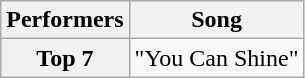<table class="wikitable unsortable" style="text-align:center;">
<tr>
<th scope="col">Performers</th>
<th scope="col">Song</th>
</tr>
<tr>
<th scope="row">Top 7</th>
<td>"You Can Shine"</td>
</tr>
</table>
